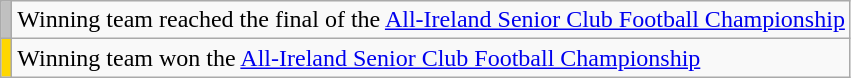<table class="wikitable">
<tr>
<td align=center style="background-color:#C0C0C0"></td>
<td>Winning team reached the final of the <a href='#'>All-Ireland Senior Club Football Championship</a></td>
</tr>
<tr>
<td align=center style="background-color:#FFD700"></td>
<td>Winning team won the <a href='#'>All-Ireland Senior Club Football Championship</a></td>
</tr>
</table>
